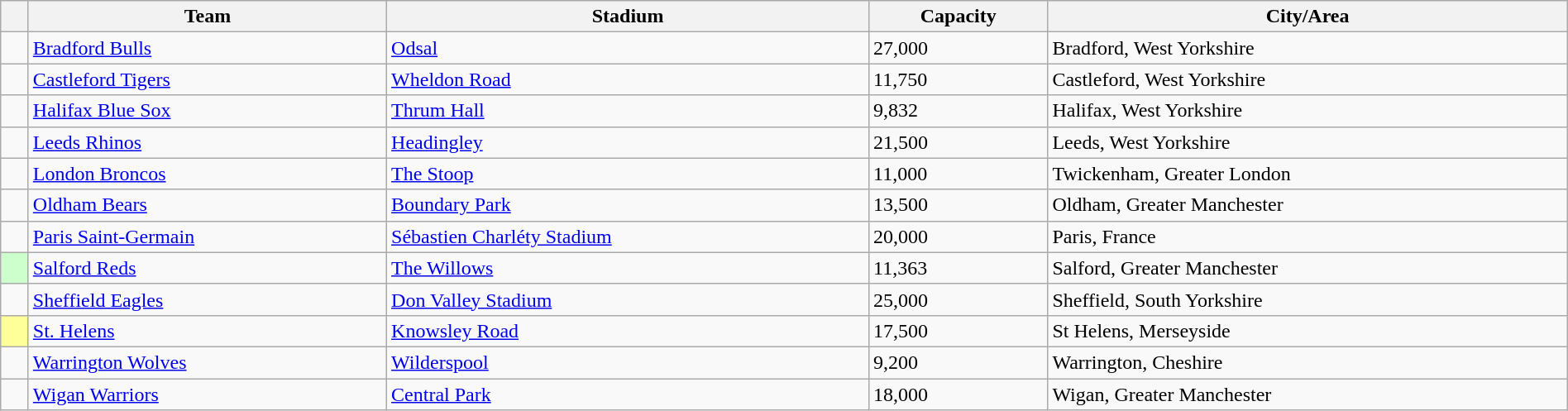<table style="width:100%;" class="wikitable sortable">
<tr>
<th></th>
<th>Team</th>
<th>Stadium</th>
<th>Capacity</th>
<th>City/Area</th>
</tr>
<tr>
<td></td>
<td> <a href='#'>Bradford Bulls</a></td>
<td><a href='#'>Odsal</a></td>
<td>27,000</td>
<td>Bradford, West Yorkshire</td>
</tr>
<tr>
<td></td>
<td> <a href='#'>Castleford Tigers</a></td>
<td><a href='#'>Wheldon Road</a></td>
<td>11,750</td>
<td>Castleford, West Yorkshire</td>
</tr>
<tr>
<td></td>
<td> <a href='#'>Halifax Blue Sox</a></td>
<td><a href='#'>Thrum Hall</a></td>
<td>9,832</td>
<td>Halifax, West Yorkshire</td>
</tr>
<tr>
<td></td>
<td> <a href='#'>Leeds Rhinos</a></td>
<td><a href='#'>Headingley</a></td>
<td>21,500</td>
<td>Leeds, West Yorkshire</td>
</tr>
<tr>
<td></td>
<td> <a href='#'>London Broncos</a></td>
<td><a href='#'>The Stoop</a></td>
<td>11,000</td>
<td>Twickenham, Greater London</td>
</tr>
<tr>
<td></td>
<td> <a href='#'>Oldham Bears</a></td>
<td><a href='#'>Boundary Park</a></td>
<td>13,500</td>
<td>Oldham, Greater Manchester</td>
</tr>
<tr>
<td></td>
<td> <a href='#'>Paris Saint-Germain</a></td>
<td><a href='#'>Sébastien Charléty Stadium</a></td>
<td>20,000</td>
<td>Paris, France</td>
</tr>
<tr>
<td style="background:#cfc; width:15px;"></td>
<td> <a href='#'>Salford Reds</a></td>
<td><a href='#'>The Willows</a></td>
<td>11,363</td>
<td>Salford, Greater Manchester</td>
</tr>
<tr>
<td></td>
<td> <a href='#'>Sheffield Eagles</a></td>
<td><a href='#'>Don Valley Stadium</a></td>
<td>25,000</td>
<td>Sheffield, South Yorkshire</td>
</tr>
<tr>
<td style="background:#ff9; width:15px;"></td>
<td> <a href='#'>St. Helens</a></td>
<td><a href='#'>Knowsley Road</a></td>
<td>17,500</td>
<td>St Helens, Merseyside</td>
</tr>
<tr>
<td></td>
<td> <a href='#'>Warrington Wolves</a></td>
<td><a href='#'>Wilderspool</a></td>
<td>9,200</td>
<td>Warrington, Cheshire</td>
</tr>
<tr>
<td></td>
<td> <a href='#'>Wigan Warriors</a></td>
<td><a href='#'>Central Park</a></td>
<td>18,000</td>
<td>Wigan, Greater Manchester</td>
</tr>
</table>
